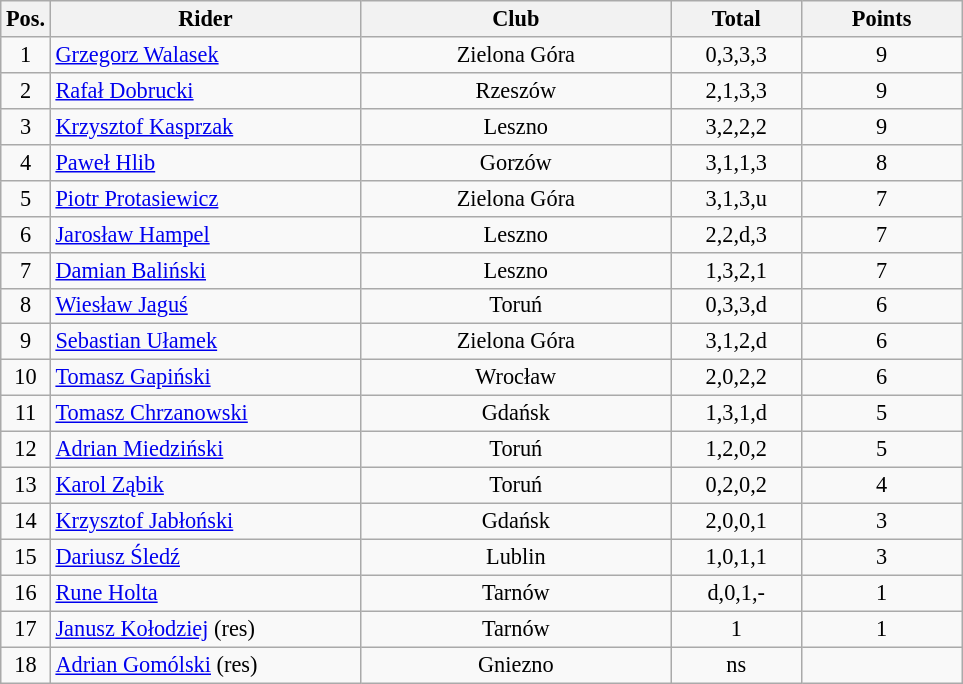<table class=wikitable style="font-size:93%;">
<tr>
<th width=25px>Pos.</th>
<th width=200px>Rider</th>
<th width=200px>Club</th>
<th width=80px>Total</th>
<th width=100px>Points</th>
</tr>
<tr align=center>
<td>1</td>
<td align=left><a href='#'>Grzegorz Walasek</a></td>
<td>Zielona Góra</td>
<td>0,3,3,3</td>
<td>9</td>
</tr>
<tr align=center>
<td>2</td>
<td align=left><a href='#'>Rafał Dobrucki</a></td>
<td>Rzeszów</td>
<td>2,1,3,3</td>
<td>9</td>
</tr>
<tr align=center>
<td>3</td>
<td align=left><a href='#'>Krzysztof Kasprzak</a></td>
<td>Leszno</td>
<td>3,2,2,2</td>
<td>9</td>
</tr>
<tr align=center>
<td>4</td>
<td align=left><a href='#'>Paweł Hlib</a></td>
<td>Gorzów</td>
<td>3,1,1,3</td>
<td>8</td>
</tr>
<tr align=center>
<td>5</td>
<td align=left><a href='#'>Piotr Protasiewicz</a></td>
<td>Zielona Góra</td>
<td>3,1,3,u</td>
<td>7</td>
</tr>
<tr align=center>
<td>6</td>
<td align=left><a href='#'>Jarosław Hampel</a></td>
<td>Leszno</td>
<td>2,2,d,3</td>
<td>7</td>
</tr>
<tr align=center>
<td>7</td>
<td align=left><a href='#'>Damian Baliński</a></td>
<td>Leszno</td>
<td>1,3,2,1</td>
<td>7</td>
</tr>
<tr align=center>
<td>8</td>
<td align=left><a href='#'>Wiesław Jaguś</a></td>
<td>Toruń</td>
<td>0,3,3,d</td>
<td>6</td>
</tr>
<tr align=center>
<td>9</td>
<td align=left><a href='#'>Sebastian Ułamek</a></td>
<td>Zielona Góra</td>
<td>3,1,2,d</td>
<td>6</td>
</tr>
<tr align=center>
<td>10</td>
<td align=left><a href='#'>Tomasz Gapiński</a></td>
<td>Wrocław</td>
<td>2,0,2,2</td>
<td>6</td>
</tr>
<tr align=center>
<td>11</td>
<td align=left><a href='#'>Tomasz Chrzanowski</a></td>
<td>Gdańsk</td>
<td>1,3,1,d</td>
<td>5</td>
</tr>
<tr align=center>
<td>12</td>
<td align=left><a href='#'>Adrian Miedziński</a></td>
<td>Toruń</td>
<td>1,2,0,2</td>
<td>5</td>
</tr>
<tr align=center>
<td>13</td>
<td align=left><a href='#'>Karol Ząbik</a></td>
<td>Toruń</td>
<td>0,2,0,2</td>
<td>4</td>
</tr>
<tr align=center>
<td>14</td>
<td align=left><a href='#'>Krzysztof Jabłoński</a></td>
<td>Gdańsk</td>
<td>2,0,0,1</td>
<td>3</td>
</tr>
<tr align=center>
<td>15</td>
<td align=left><a href='#'>Dariusz Śledź</a></td>
<td>Lublin</td>
<td>1,0,1,1</td>
<td>3</td>
</tr>
<tr align=center>
<td>16</td>
<td align=left><a href='#'>Rune Holta</a></td>
<td>Tarnów</td>
<td>d,0,1,-</td>
<td>1</td>
</tr>
<tr align=center>
<td>17</td>
<td align=left><a href='#'>Janusz Kołodziej</a> (res)</td>
<td>Tarnów</td>
<td>1</td>
<td>1</td>
</tr>
<tr align=center>
<td>18</td>
<td align=left><a href='#'>Adrian Gomólski</a> (res)</td>
<td>Gniezno</td>
<td>ns</td>
<td></td>
</tr>
</table>
